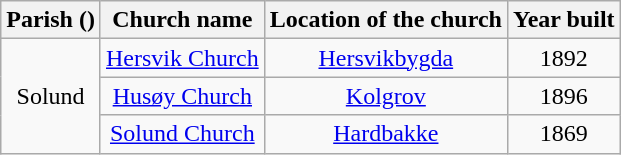<table class="wikitable" style="text-align:center">
<tr>
<th>Parish ()</th>
<th>Church name</th>
<th>Location of the church</th>
<th>Year built</th>
</tr>
<tr>
<td rowspan="3">Solund</td>
<td><a href='#'>Hersvik Church</a></td>
<td><a href='#'>Hersvikbygda</a></td>
<td>1892</td>
</tr>
<tr>
<td><a href='#'>Husøy Church</a></td>
<td><a href='#'>Kolgrov</a></td>
<td>1896</td>
</tr>
<tr>
<td><a href='#'>Solund Church</a></td>
<td><a href='#'>Hardbakke</a></td>
<td>1869</td>
</tr>
</table>
